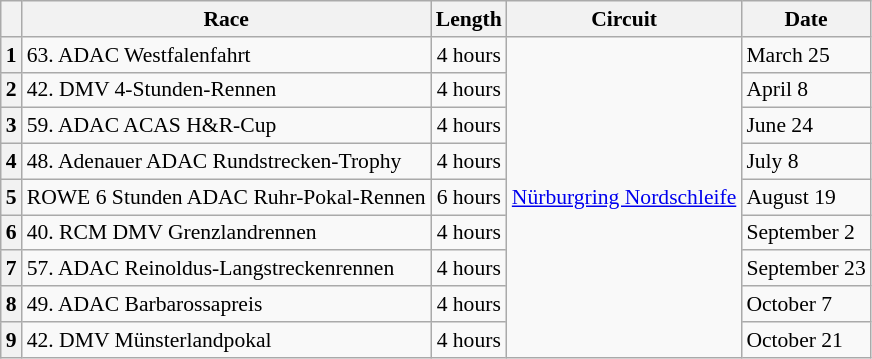<table class="wikitable" style="font-size: 90%;">
<tr>
<th></th>
<th>Race</th>
<th>Length</th>
<th>Circuit</th>
<th>Date</th>
</tr>
<tr>
<th>1</th>
<td>63. ADAC Westfalenfahrt</td>
<td align=center>4 hours</td>
<td rowspan=9> <a href='#'>Nürburgring Nordschleife</a></td>
<td>March 25</td>
</tr>
<tr>
<th>2</th>
<td>42. DMV 4-Stunden-Rennen</td>
<td align=center>4 hours</td>
<td>April 8</td>
</tr>
<tr>
<th>3</th>
<td>59. ADAC ACAS H&R-Cup</td>
<td align=center>4 hours</td>
<td>June 24</td>
</tr>
<tr>
<th>4</th>
<td>48. Adenauer ADAC Rundstrecken-Trophy</td>
<td align=center>4 hours</td>
<td>July 8</td>
</tr>
<tr>
<th>5</th>
<td>ROWE 6 Stunden ADAC Ruhr-Pokal-Rennen</td>
<td align=center>6 hours</td>
<td>August 19</td>
</tr>
<tr>
<th>6</th>
<td>40. RCM DMV Grenzlandrennen</td>
<td align=center>4 hours</td>
<td>September 2</td>
</tr>
<tr>
<th>7</th>
<td>57. ADAC Reinoldus-Langstreckenrennen</td>
<td align=center>4 hours</td>
<td>September 23</td>
</tr>
<tr>
<th>8</th>
<td>49. ADAC Barbarossapreis</td>
<td align=center>4 hours</td>
<td>October 7</td>
</tr>
<tr>
<th>9</th>
<td>42. DMV Münsterlandpokal</td>
<td align=center>4 hours</td>
<td>October 21</td>
</tr>
</table>
